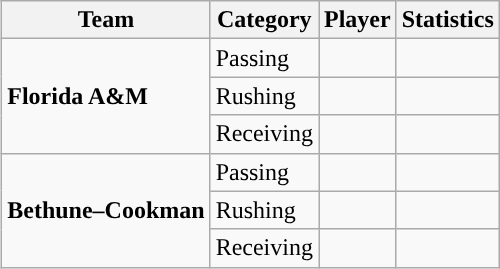<table class="wikitable" style="float: right;">
<tr>
<th>Team</th>
<th>Category</th>
<th>Player</th>
<th>Statistics</th>
</tr>
<tr>
<td rowspan=3><strong>Florida A&M</strong></td>
<td>Passing</td>
<td></td>
<td></td>
</tr>
<tr>
<td>Rushing</td>
<td></td>
<td></td>
</tr>
<tr>
<td>Receiving</td>
<td></td>
<td></td>
</tr>
<tr>
<td rowspan=3><strong>Bethune–Cookman</strong></td>
<td>Passing</td>
<td></td>
<td></td>
</tr>
<tr>
<td>Rushing</td>
<td></td>
<td></td>
</tr>
<tr>
<td>Receiving</td>
<td></td>
<td></td>
</tr>
</table>
